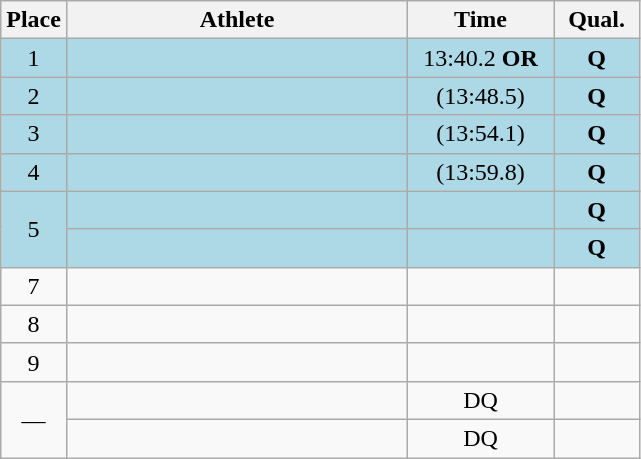<table class=wikitable style="text-align:center">
<tr>
<th width=20>Place</th>
<th width=220>Athlete</th>
<th width=90>Time</th>
<th width=50>Qual.</th>
</tr>
<tr bgcolor=lightblue>
<td>1</td>
<td align=left></td>
<td>13:40.2 <strong>OR</strong></td>
<td><strong>Q</strong></td>
</tr>
<tr bgcolor=lightblue>
<td>2</td>
<td align=left></td>
<td>(13:48.5)</td>
<td><strong>Q</strong></td>
</tr>
<tr bgcolor=lightblue>
<td>3</td>
<td align=left></td>
<td>(13:54.1)</td>
<td><strong>Q</strong></td>
</tr>
<tr bgcolor=lightblue>
<td>4</td>
<td align=left></td>
<td>(13:59.8)</td>
<td><strong>Q</strong></td>
</tr>
<tr bgcolor=lightblue>
<td rowspan=2>5</td>
<td align=left></td>
<td></td>
<td><strong>Q</strong></td>
</tr>
<tr bgcolor=lightblue>
<td align=left></td>
<td></td>
<td><strong>Q</strong></td>
</tr>
<tr>
<td>7</td>
<td align=left></td>
<td></td>
<td></td>
</tr>
<tr>
<td>8</td>
<td align=left></td>
<td></td>
<td></td>
</tr>
<tr>
<td>9</td>
<td align=left></td>
<td></td>
<td></td>
</tr>
<tr>
<td rowspan=2>—</td>
<td align=left></td>
<td>DQ</td>
<td></td>
</tr>
<tr>
<td align=left></td>
<td>DQ</td>
<td></td>
</tr>
</table>
